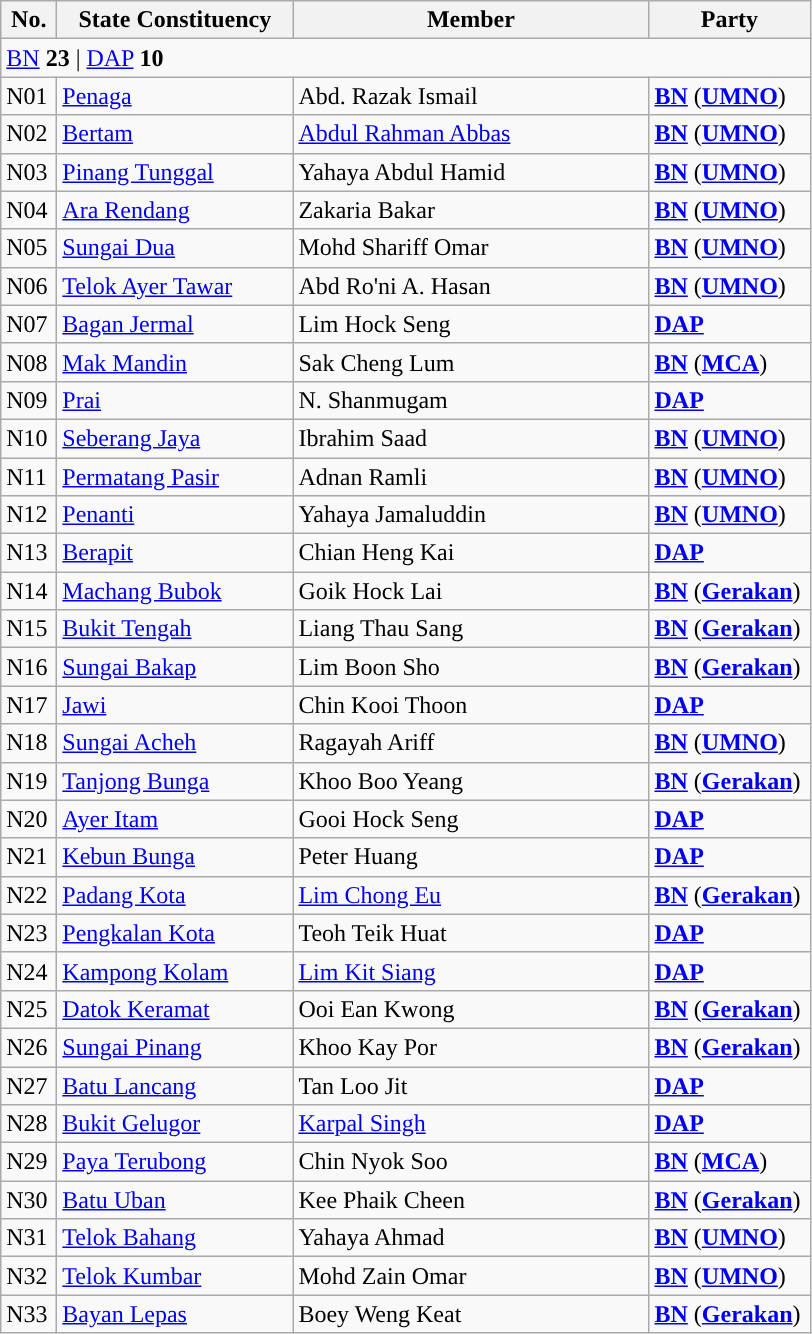<table class="wikitable sortable">
<tr>
<th style="width:30px;">No.</th>
<th style="width:150px;">State Constituency</th>
<th style="width:230px;">Member</th>
<th style="width:100px;">Party</th>
</tr>
<tr>
<td colspan="4"><a href='#'>BN</a> <strong>23</strong> | <a href='#'>DAP</a> <strong>10</strong></td>
</tr>
<tr>
<td>N01</td>
<td><a href='#'>Penaga</a></td>
<td>Abd. Razak Ismail</td>
<td><strong><a href='#'>BN</a></strong> (<strong><a href='#'>UMNO</a></strong>)</td>
</tr>
<tr>
<td>N02</td>
<td><a href='#'>Bertam</a></td>
<td><a href='#'>Abdul Rahman Abbas</a></td>
<td><strong><a href='#'>BN</a></strong> (<strong><a href='#'>UMNO</a></strong>)</td>
</tr>
<tr>
<td>N03</td>
<td><a href='#'>Pinang Tunggal</a></td>
<td>Yahaya Abdul Hamid</td>
<td><strong><a href='#'>BN</a></strong> (<strong><a href='#'>UMNO</a></strong>)</td>
</tr>
<tr>
<td>N04</td>
<td><a href='#'>Ara Rendang</a></td>
<td>Zakaria Bakar</td>
<td><strong><a href='#'>BN</a></strong> (<strong><a href='#'>UMNO</a></strong>)</td>
</tr>
<tr>
<td>N05</td>
<td><a href='#'>Sungai Dua</a></td>
<td>Mohd Shariff Omar</td>
<td><strong><a href='#'>BN</a></strong> (<strong><a href='#'>UMNO</a></strong>)</td>
</tr>
<tr>
<td>N06</td>
<td><a href='#'>Telok Ayer Tawar</a></td>
<td>Abd Ro'ni A. Hasan</td>
<td><strong><a href='#'>BN</a></strong> (<strong><a href='#'>UMNO</a></strong>)</td>
</tr>
<tr>
<td>N07</td>
<td><a href='#'>Bagan Jermal</a></td>
<td>Lim Hock Seng</td>
<td><strong><a href='#'>DAP</a></strong></td>
</tr>
<tr>
<td>N08</td>
<td><a href='#'>Mak Mandin</a></td>
<td>Sak Cheng Lum</td>
<td><strong><a href='#'>BN</a></strong> (<strong><a href='#'>MCA</a></strong>)</td>
</tr>
<tr>
<td>N09</td>
<td><a href='#'>Prai</a></td>
<td>N. Shanmugam</td>
<td><strong><a href='#'>DAP</a></strong></td>
</tr>
<tr>
<td>N10</td>
<td><a href='#'>Seberang Jaya</a></td>
<td>Ibrahim Saad</td>
<td><strong><a href='#'>BN</a></strong> (<strong><a href='#'>UMNO</a></strong>)</td>
</tr>
<tr>
<td>N11</td>
<td><a href='#'>Permatang Pasir</a></td>
<td>Adnan Ramli</td>
<td><strong><a href='#'>BN</a></strong> (<strong><a href='#'>UMNO</a></strong>)</td>
</tr>
<tr>
<td>N12</td>
<td><a href='#'>Penanti</a></td>
<td>Yahaya Jamaluddin</td>
<td><strong><a href='#'>BN</a></strong> (<strong><a href='#'>UMNO</a></strong>)</td>
</tr>
<tr>
<td>N13</td>
<td><a href='#'>Berapit</a></td>
<td>Chian Heng Kai</td>
<td><strong><a href='#'>DAP</a></strong></td>
</tr>
<tr>
<td>N14</td>
<td><a href='#'>Machang Bubok</a></td>
<td>Goik Hock Lai</td>
<td><strong><a href='#'>BN</a></strong> (<strong><a href='#'>Gerakan</a></strong>)</td>
</tr>
<tr>
<td>N15</td>
<td><a href='#'>Bukit Tengah</a></td>
<td>Liang Thau Sang</td>
<td><strong><a href='#'>BN</a></strong> (<strong><a href='#'>Gerakan</a></strong>)</td>
</tr>
<tr>
<td>N16</td>
<td><a href='#'>Sungai Bakap</a></td>
<td>Lim Boon Sho</td>
<td><strong><a href='#'>BN</a></strong> (<strong><a href='#'>Gerakan</a></strong>)</td>
</tr>
<tr>
<td>N17</td>
<td><a href='#'>Jawi</a></td>
<td>Chin Kooi Thoon</td>
<td><strong><a href='#'>DAP</a></strong></td>
</tr>
<tr>
<td>N18</td>
<td><a href='#'>Sungai Acheh</a></td>
<td>Ragayah Ariff</td>
<td><strong><a href='#'>BN</a></strong> (<strong><a href='#'>UMNO</a></strong>)</td>
</tr>
<tr>
<td>N19</td>
<td><a href='#'>Tanjong Bunga</a></td>
<td>Khoo Boo Yeang</td>
<td><strong><a href='#'>BN</a></strong> (<strong><a href='#'>Gerakan</a></strong>)</td>
</tr>
<tr>
<td>N20</td>
<td><a href='#'>Ayer Itam</a></td>
<td>Gooi Hock Seng</td>
<td><strong><a href='#'>DAP</a></strong></td>
</tr>
<tr>
<td>N21</td>
<td><a href='#'>Kebun Bunga</a></td>
<td>Peter Huang</td>
<td><strong><a href='#'>DAP</a></strong></td>
</tr>
<tr>
<td>N22</td>
<td><a href='#'>Padang Kota</a></td>
<td><a href='#'>Lim Chong Eu</a></td>
<td><strong><a href='#'>BN</a></strong> (<strong><a href='#'>Gerakan</a></strong>)</td>
</tr>
<tr>
<td>N23</td>
<td><a href='#'>Pengkalan Kota</a></td>
<td>Teoh Teik Huat</td>
<td><strong><a href='#'>DAP</a></strong></td>
</tr>
<tr>
<td>N24</td>
<td><a href='#'>Kampong Kolam</a></td>
<td><a href='#'>Lim Kit Siang</a></td>
<td><strong><a href='#'>DAP</a></strong></td>
</tr>
<tr>
<td>N25</td>
<td><a href='#'>Datok Keramat</a></td>
<td>Ooi Ean Kwong</td>
<td><strong><a href='#'>BN</a></strong> (<strong><a href='#'>Gerakan</a></strong>)</td>
</tr>
<tr>
<td>N26</td>
<td><a href='#'>Sungai Pinang</a></td>
<td>Khoo Kay Por</td>
<td><strong><a href='#'>BN</a></strong> (<strong><a href='#'>Gerakan</a></strong>)</td>
</tr>
<tr>
<td>N27</td>
<td><a href='#'>Batu Lancang</a></td>
<td>Tan Loo Jit</td>
<td><strong><a href='#'>DAP</a></strong></td>
</tr>
<tr>
<td>N28</td>
<td><a href='#'>Bukit Gelugor</a></td>
<td><a href='#'>Karpal Singh</a></td>
<td><strong><a href='#'>DAP</a></strong></td>
</tr>
<tr>
<td>N29</td>
<td><a href='#'>Paya Terubong</a></td>
<td>Chin Nyok Soo</td>
<td><strong><a href='#'>BN</a></strong> (<strong><a href='#'>MCA</a></strong>)</td>
</tr>
<tr>
<td>N30</td>
<td><a href='#'>Batu Uban</a></td>
<td>Kee Phaik Cheen</td>
<td><strong><a href='#'>BN</a></strong> (<strong><a href='#'>Gerakan</a></strong>)</td>
</tr>
<tr>
<td>N31</td>
<td><a href='#'>Telok Bahang</a></td>
<td>Yahaya Ahmad</td>
<td><strong><a href='#'>BN</a></strong> (<strong><a href='#'>UMNO</a></strong>)</td>
</tr>
<tr>
<td>N32</td>
<td><a href='#'>Telok Kumbar</a></td>
<td>Mohd Zain Omar</td>
<td><strong><a href='#'>BN</a></strong> (<strong><a href='#'>UMNO</a></strong>)</td>
</tr>
<tr>
<td>N33</td>
<td><a href='#'>Bayan Lepas</a></td>
<td>Boey Weng Keat</td>
<td><strong><a href='#'>BN</a></strong> (<strong><a href='#'>Gerakan</a></strong>)</td>
</tr>
</table>
